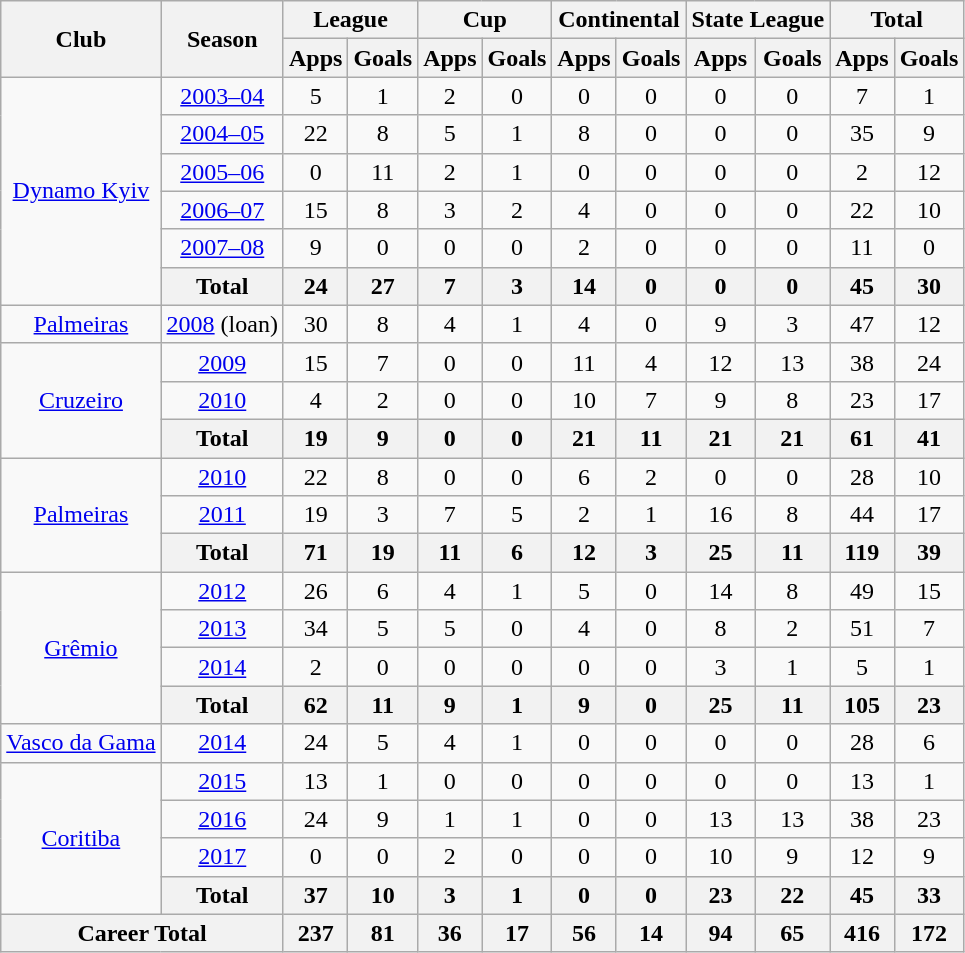<table class="wikitable" style="text-align: center;">
<tr>
<th rowspan="2">Club</th>
<th rowspan="2">Season</th>
<th colspan="2">League</th>
<th colspan="2">Cup</th>
<th colspan="2">Continental</th>
<th colspan="2">State League</th>
<th colspan="2">Total</th>
</tr>
<tr>
<th>Apps</th>
<th>Goals</th>
<th>Apps</th>
<th>Goals</th>
<th>Apps</th>
<th>Goals</th>
<th>Apps</th>
<th>Goals</th>
<th>Apps</th>
<th>Goals</th>
</tr>
<tr>
<td rowspan="6"><a href='#'>Dynamo Kyiv</a></td>
<td><a href='#'>2003–04</a></td>
<td>5</td>
<td>1</td>
<td>2</td>
<td>0</td>
<td>0</td>
<td>0</td>
<td>0</td>
<td>0</td>
<td>7</td>
<td>1</td>
</tr>
<tr>
<td><a href='#'>2004–05</a></td>
<td>22</td>
<td>8</td>
<td>5</td>
<td>1</td>
<td>8</td>
<td>0</td>
<td>0</td>
<td>0</td>
<td>35</td>
<td>9</td>
</tr>
<tr>
<td><a href='#'>2005–06</a></td>
<td>0</td>
<td>11</td>
<td>2</td>
<td>1</td>
<td>0</td>
<td>0</td>
<td>0</td>
<td>0</td>
<td>2</td>
<td>12</td>
</tr>
<tr>
<td><a href='#'>2006–07</a></td>
<td>15</td>
<td>8</td>
<td>3</td>
<td>2</td>
<td>4</td>
<td>0</td>
<td>0</td>
<td>0</td>
<td>22</td>
<td>10</td>
</tr>
<tr>
<td><a href='#'>2007–08</a></td>
<td>9</td>
<td>0</td>
<td>0</td>
<td>0</td>
<td>2</td>
<td>0</td>
<td>0</td>
<td>0</td>
<td>11</td>
<td>0</td>
</tr>
<tr>
<th>Total</th>
<th>24</th>
<th>27</th>
<th>7</th>
<th>3</th>
<th>14</th>
<th>0</th>
<th>0</th>
<th>0</th>
<th>45</th>
<th>30</th>
</tr>
<tr>
<td><a href='#'>Palmeiras</a></td>
<td><a href='#'>2008</a> (loan)</td>
<td>30</td>
<td>8</td>
<td>4</td>
<td>1</td>
<td>4</td>
<td>0</td>
<td>9</td>
<td>3</td>
<td>47</td>
<td>12</td>
</tr>
<tr>
<td rowspan="3"><a href='#'>Cruzeiro</a></td>
<td><a href='#'>2009</a></td>
<td>15</td>
<td>7</td>
<td>0</td>
<td>0</td>
<td>11</td>
<td>4</td>
<td>12</td>
<td>13</td>
<td>38</td>
<td>24</td>
</tr>
<tr>
<td><a href='#'>2010</a></td>
<td>4</td>
<td>2</td>
<td>0</td>
<td>0</td>
<td>10</td>
<td>7</td>
<td>9</td>
<td>8</td>
<td>23</td>
<td>17</td>
</tr>
<tr>
<th>Total</th>
<th>19</th>
<th>9</th>
<th>0</th>
<th>0</th>
<th>21</th>
<th>11</th>
<th>21</th>
<th>21</th>
<th>61</th>
<th>41</th>
</tr>
<tr>
<td rowspan="3"><a href='#'>Palmeiras</a></td>
<td><a href='#'>2010</a></td>
<td>22</td>
<td>8</td>
<td>0</td>
<td>0</td>
<td>6</td>
<td>2</td>
<td>0</td>
<td>0</td>
<td>28</td>
<td>10</td>
</tr>
<tr>
<td><a href='#'>2011</a></td>
<td>19</td>
<td>3</td>
<td>7</td>
<td>5</td>
<td>2</td>
<td>1</td>
<td>16</td>
<td>8</td>
<td>44</td>
<td>17</td>
</tr>
<tr>
<th>Total</th>
<th>71</th>
<th>19</th>
<th>11</th>
<th>6</th>
<th>12</th>
<th>3</th>
<th>25</th>
<th>11</th>
<th>119</th>
<th>39</th>
</tr>
<tr>
<td rowspan="4"><a href='#'>Grêmio</a></td>
<td><a href='#'>2012</a></td>
<td>26</td>
<td>6</td>
<td>4</td>
<td>1</td>
<td>5</td>
<td>0</td>
<td>14</td>
<td>8</td>
<td>49</td>
<td>15</td>
</tr>
<tr>
<td><a href='#'>2013</a></td>
<td>34</td>
<td>5</td>
<td>5</td>
<td>0</td>
<td>4</td>
<td>0</td>
<td>8</td>
<td>2</td>
<td>51</td>
<td>7</td>
</tr>
<tr>
<td><a href='#'>2014</a></td>
<td>2</td>
<td>0</td>
<td>0</td>
<td>0</td>
<td>0</td>
<td>0</td>
<td>3</td>
<td>1</td>
<td>5</td>
<td>1</td>
</tr>
<tr>
<th>Total</th>
<th>62</th>
<th>11</th>
<th>9</th>
<th>1</th>
<th>9</th>
<th>0</th>
<th>25</th>
<th>11</th>
<th>105</th>
<th>23</th>
</tr>
<tr>
<td><a href='#'>Vasco da Gama</a></td>
<td><a href='#'>2014</a></td>
<td>24</td>
<td>5</td>
<td>4</td>
<td>1</td>
<td>0</td>
<td>0</td>
<td>0</td>
<td>0</td>
<td>28</td>
<td>6</td>
</tr>
<tr>
<td rowspan="4"><a href='#'>Coritiba</a></td>
<td><a href='#'>2015</a></td>
<td>13</td>
<td>1</td>
<td>0</td>
<td>0</td>
<td>0</td>
<td>0</td>
<td>0</td>
<td>0</td>
<td>13</td>
<td>1</td>
</tr>
<tr>
<td><a href='#'>2016</a></td>
<td>24</td>
<td>9</td>
<td>1</td>
<td>1</td>
<td>0</td>
<td>0</td>
<td>13</td>
<td>13</td>
<td>38</td>
<td>23</td>
</tr>
<tr>
<td><a href='#'>2017</a></td>
<td>0</td>
<td>0</td>
<td>2</td>
<td>0</td>
<td>0</td>
<td>0</td>
<td>10</td>
<td>9</td>
<td>12</td>
<td>9</td>
</tr>
<tr>
<th>Total</th>
<th>37</th>
<th>10</th>
<th>3</th>
<th>1</th>
<th>0</th>
<th>0</th>
<th>23</th>
<th>22</th>
<th>45</th>
<th>33</th>
</tr>
<tr>
<th colspan="2">Career Total</th>
<th>237</th>
<th>81</th>
<th>36</th>
<th>17</th>
<th>56</th>
<th>14</th>
<th>94</th>
<th>65</th>
<th>416</th>
<th>172</th>
</tr>
</table>
